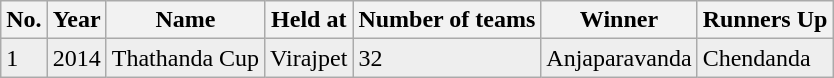<table class="wikitable sortable" border="0" bgcolor="#F5F5F5">
<tr>
<th>No.</th>
<th>Year</th>
<th>Name</th>
<th>Held at</th>
<th>Number of teams</th>
<th>Winner</th>
<th>Runners Up</th>
</tr>
<tr bgcolor=#eeeeee>
<td>1</td>
<td>2014</td>
<td>Thathanda Cup</td>
<td>Virajpet</td>
<td>32</td>
<td>Anjaparavanda</td>
<td>Chendanda</td>
</tr>
</table>
